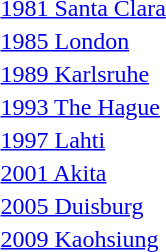<table>
<tr>
<td><a href='#'>1981 Santa Clara</a></td>
<td></td>
<td></td>
<td><br></td>
</tr>
<tr>
<td><a href='#'>1985 London</a></td>
<td></td>
<td></td>
<td><br></td>
</tr>
<tr>
<td><a href='#'>1989 Karlsruhe</a></td>
<td></td>
<td></td>
<td><br></td>
</tr>
<tr>
<td><a href='#'>1993 The Hague</a></td>
<td></td>
<td></td>
<td><br></td>
</tr>
<tr>
<td><a href='#'>1997 Lahti</a></td>
<td></td>
<td></td>
<td><br></td>
</tr>
<tr>
<td><a href='#'>2001 Akita</a></td>
<td></td>
<td></td>
<td></td>
</tr>
<tr>
<td><a href='#'>2005 Duisburg</a></td>
<td></td>
<td></td>
<td></td>
</tr>
<tr>
<td><a href='#'>2009 Kaohsiung</a></td>
<td></td>
<td></td>
<td></td>
</tr>
</table>
